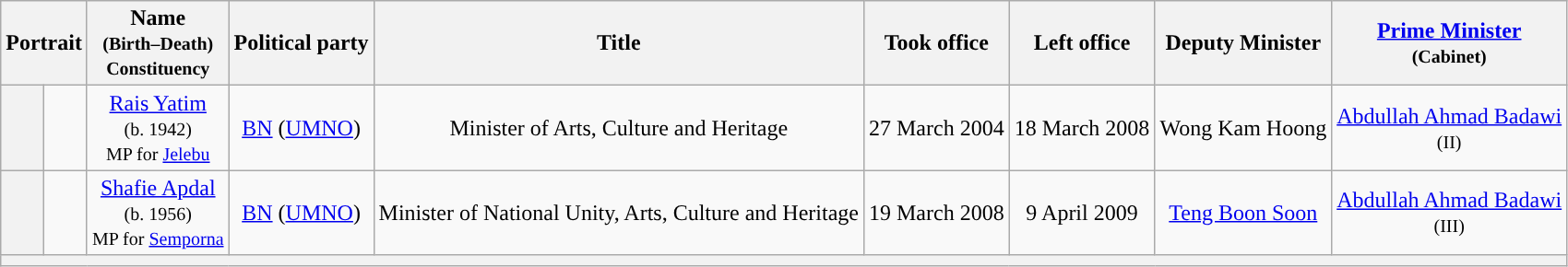<table class="wikitable" style="text-align:center;">
<tr>
<th colspan=2>Portrait</th>
<th>Name<br><small>(Birth–Death)<br>Constituency</small></th>
<th>Political party</th>
<th>Title</th>
<th>Took office</th>
<th>Left office</th>
<th>Deputy Minister</th>
<th><a href='#'>Prime Minister</a><br><small>(Cabinet)</small></th>
</tr>
<tr>
<th style="background:"></th>
<td></td>
<td><a href='#'>Rais Yatim</a><br><small>(b. 1942)<br>MP for <a href='#'>Jelebu</a></small></td>
<td><a href='#'>BN</a> (<a href='#'>UMNO</a>)</td>
<td>Minister of Arts, Culture and Heritage</td>
<td>27 March 2004</td>
<td>18 March 2008</td>
<td>Wong Kam Hoong</td>
<td><a href='#'>Abdullah Ahmad Badawi</a><br><small>(II)</small></td>
</tr>
<tr>
<th style="background:"></th>
<td></td>
<td><a href='#'>Shafie Apdal</a><br><small>(b. 1956)<br>MP for <a href='#'>Semporna</a></small></td>
<td><a href='#'>BN</a> (<a href='#'>UMNO</a>)</td>
<td>Minister of National Unity, Arts, Culture and Heritage</td>
<td>19 March 2008</td>
<td>9 April 2009</td>
<td><a href='#'>Teng Boon Soon</a></td>
<td><a href='#'>Abdullah Ahmad Badawi</a><br><small>(III)</small></td>
</tr>
<tr>
<th colspan="9" bgcolor="cccccc"></th>
</tr>
</table>
